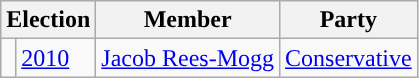<table class="wikitable">
<tr>
<th colspan="2">Election</th>
<th>Member</th>
<th>Party</th>
</tr>
<tr>
<td style="color:inherit;background-color: "></td>
<td><a href='#'>2010</a></td>
<td><a href='#'>Jacob Rees-Mogg</a></td>
<td><a href='#'>Conservative</a></td>
</tr>
</table>
